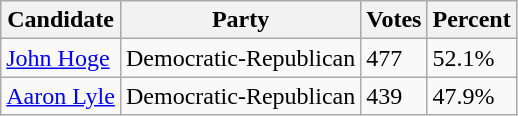<table class=wikitable>
<tr>
<th>Candidate</th>
<th>Party</th>
<th>Votes</th>
<th>Percent</th>
</tr>
<tr>
<td><a href='#'>John Hoge</a></td>
<td>Democratic-Republican</td>
<td>477</td>
<td>52.1%</td>
</tr>
<tr>
<td><a href='#'>Aaron Lyle</a></td>
<td>Democratic-Republican</td>
<td>439</td>
<td>47.9%</td>
</tr>
</table>
